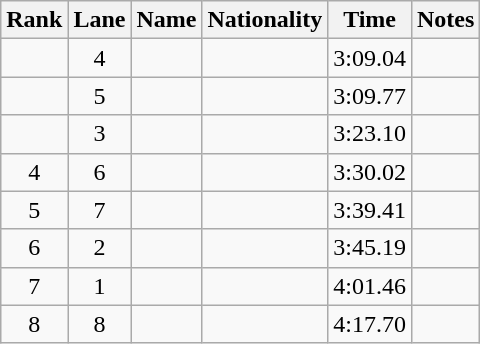<table class="wikitable sortable" style="text-align:center">
<tr>
<th>Rank</th>
<th>Lane</th>
<th>Name</th>
<th>Nationality</th>
<th>Time</th>
<th>Notes</th>
</tr>
<tr>
<td></td>
<td>4</td>
<td align=left></td>
<td align=left></td>
<td>3:09.04</td>
<td><strong></strong></td>
</tr>
<tr>
<td></td>
<td>5</td>
<td align=left></td>
<td align=left></td>
<td>3:09.77</td>
<td></td>
</tr>
<tr>
<td></td>
<td>3</td>
<td align=left></td>
<td align=left></td>
<td>3:23.10</td>
<td></td>
</tr>
<tr>
<td>4</td>
<td>6</td>
<td align=left></td>
<td align=left></td>
<td>3:30.02</td>
<td></td>
</tr>
<tr>
<td>5</td>
<td>7</td>
<td align=left></td>
<td align=left></td>
<td>3:39.41</td>
<td></td>
</tr>
<tr>
<td>6</td>
<td>2</td>
<td align=left></td>
<td align=left></td>
<td>3:45.19</td>
<td></td>
</tr>
<tr>
<td>7</td>
<td>1</td>
<td align=left></td>
<td align=left></td>
<td>4:01.46</td>
<td></td>
</tr>
<tr>
<td>8</td>
<td>8</td>
<td align=left></td>
<td align=left></td>
<td>4:17.70</td>
<td></td>
</tr>
</table>
